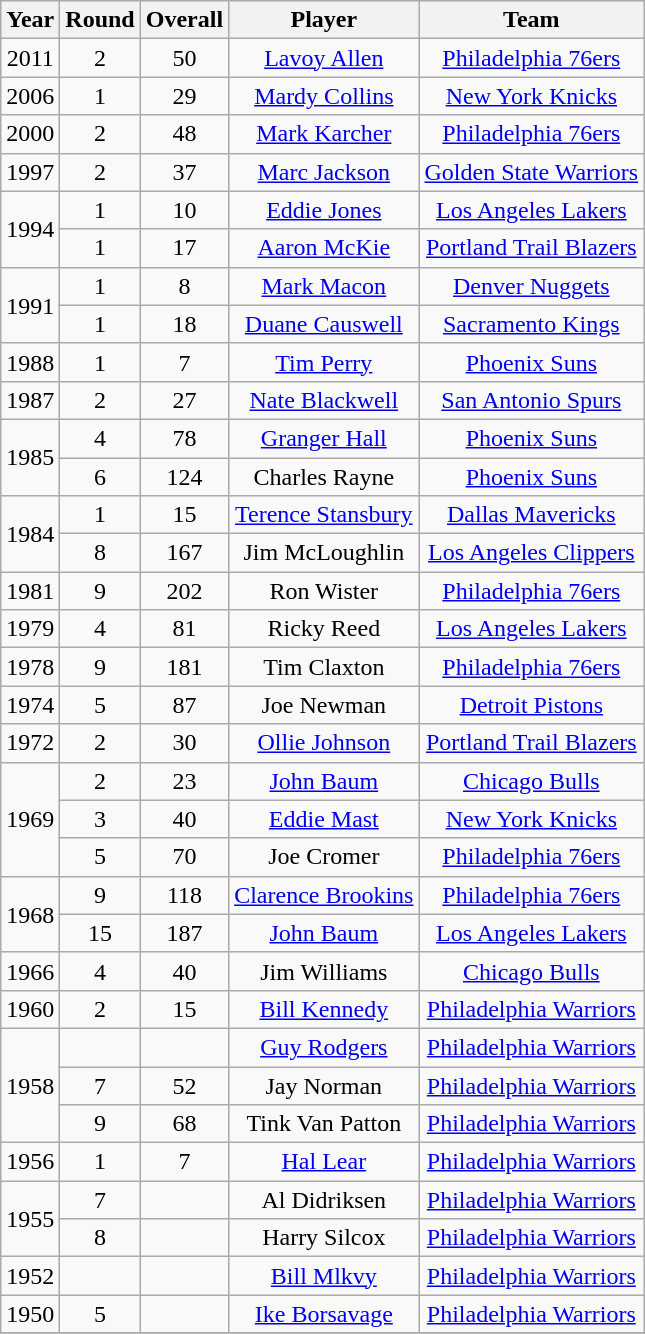<table class="wikitable sortable" style="text-align: center;">
<tr>
<th>Year</th>
<th>Round</th>
<th>Overall</th>
<th>Player</th>
<th>Team</th>
</tr>
<tr>
<td rowspan="1">2011</td>
<td>2</td>
<td>50</td>
<td><a href='#'>Lavoy Allen</a></td>
<td><a href='#'>Philadelphia 76ers</a></td>
</tr>
<tr>
<td rowspan="1">2006</td>
<td>1</td>
<td>29</td>
<td><a href='#'>Mardy Collins</a></td>
<td><a href='#'>New York Knicks</a></td>
</tr>
<tr>
<td rowspan="1">2000</td>
<td>2</td>
<td>48</td>
<td><a href='#'>Mark Karcher</a></td>
<td><a href='#'>Philadelphia 76ers</a></td>
</tr>
<tr>
<td rowspan="1">1997</td>
<td>2</td>
<td>37</td>
<td><a href='#'>Marc Jackson</a></td>
<td><a href='#'>Golden State Warriors</a></td>
</tr>
<tr>
<td rowspan="2">1994</td>
<td>1</td>
<td>10</td>
<td><a href='#'>Eddie Jones</a></td>
<td><a href='#'>Los Angeles Lakers</a></td>
</tr>
<tr>
<td>1</td>
<td>17</td>
<td><a href='#'>Aaron McKie</a></td>
<td><a href='#'>Portland Trail Blazers</a></td>
</tr>
<tr>
<td rowspan="2">1991</td>
<td>1</td>
<td>8</td>
<td><a href='#'>Mark Macon</a></td>
<td><a href='#'>Denver Nuggets</a></td>
</tr>
<tr>
<td>1</td>
<td>18</td>
<td><a href='#'>Duane Causwell</a></td>
<td><a href='#'>Sacramento Kings</a></td>
</tr>
<tr>
<td rowspan="1">1988</td>
<td>1</td>
<td>7</td>
<td><a href='#'>Tim Perry</a></td>
<td><a href='#'>Phoenix Suns</a></td>
</tr>
<tr>
<td rowspan="1">1987</td>
<td>2</td>
<td>27</td>
<td><a href='#'>Nate Blackwell</a></td>
<td><a href='#'>San Antonio Spurs</a></td>
</tr>
<tr>
<td rowspan="2">1985</td>
<td>4</td>
<td>78</td>
<td><a href='#'>Granger Hall</a></td>
<td><a href='#'>Phoenix Suns</a></td>
</tr>
<tr>
<td>6</td>
<td>124</td>
<td>Charles Rayne</td>
<td><a href='#'>Phoenix Suns</a></td>
</tr>
<tr>
<td rowspan="2">1984</td>
<td>1</td>
<td>15</td>
<td><a href='#'>Terence Stansbury</a></td>
<td><a href='#'>Dallas Mavericks</a></td>
</tr>
<tr>
<td>8</td>
<td>167</td>
<td>Jim McLoughlin</td>
<td><a href='#'>Los Angeles Clippers</a></td>
</tr>
<tr>
<td rowspan="1">1981</td>
<td>9</td>
<td>202</td>
<td>Ron Wister</td>
<td><a href='#'>Philadelphia 76ers</a></td>
</tr>
<tr>
<td rowspan="1">1979</td>
<td>4</td>
<td>81</td>
<td>Ricky Reed</td>
<td><a href='#'>Los Angeles Lakers</a></td>
</tr>
<tr>
<td rowspan="1">1978</td>
<td>9</td>
<td>181</td>
<td>Tim Claxton</td>
<td><a href='#'>Philadelphia 76ers</a></td>
</tr>
<tr>
<td rowspan="1">1974</td>
<td>5</td>
<td>87</td>
<td>Joe Newman</td>
<td><a href='#'>Detroit Pistons</a></td>
</tr>
<tr>
<td rowspan="1">1972</td>
<td>2</td>
<td>30</td>
<td><a href='#'>Ollie Johnson</a></td>
<td><a href='#'>Portland Trail Blazers</a></td>
</tr>
<tr>
<td rowspan="3">1969</td>
<td>2</td>
<td>23</td>
<td><a href='#'>John Baum</a></td>
<td><a href='#'>Chicago Bulls</a></td>
</tr>
<tr>
<td>3</td>
<td>40</td>
<td><a href='#'>Eddie Mast</a></td>
<td><a href='#'>New York Knicks</a></td>
</tr>
<tr>
<td>5</td>
<td>70</td>
<td>Joe Cromer</td>
<td><a href='#'>Philadelphia 76ers</a></td>
</tr>
<tr>
<td rowspan="2">1968</td>
<td>9</td>
<td>118</td>
<td><a href='#'>Clarence Brookins</a></td>
<td><a href='#'>Philadelphia 76ers</a></td>
</tr>
<tr>
<td>15</td>
<td>187</td>
<td><a href='#'>John Baum</a></td>
<td><a href='#'>Los Angeles Lakers</a></td>
</tr>
<tr>
<td rowspan="1">1966</td>
<td>4</td>
<td>40</td>
<td>Jim Williams</td>
<td><a href='#'>Chicago Bulls</a></td>
</tr>
<tr>
<td rowspan="1">1960</td>
<td>2</td>
<td>15</td>
<td><a href='#'>Bill Kennedy</a></td>
<td><a href='#'>Philadelphia Warriors</a></td>
</tr>
<tr>
<td rowspan="3">1958</td>
<td></td>
<td></td>
<td><a href='#'>Guy Rodgers</a></td>
<td><a href='#'>Philadelphia Warriors</a></td>
</tr>
<tr>
<td>7</td>
<td>52</td>
<td>Jay Norman</td>
<td><a href='#'>Philadelphia Warriors</a></td>
</tr>
<tr>
<td>9</td>
<td>68</td>
<td>Tink Van Patton</td>
<td><a href='#'>Philadelphia Warriors</a></td>
</tr>
<tr>
<td rowspan="1">1956</td>
<td>1</td>
<td>7</td>
<td><a href='#'>Hal Lear</a></td>
<td><a href='#'>Philadelphia Warriors</a></td>
</tr>
<tr>
<td rowspan="2">1955</td>
<td>7</td>
<td></td>
<td>Al Didriksen</td>
<td><a href='#'>Philadelphia Warriors</a></td>
</tr>
<tr>
<td>8</td>
<td></td>
<td>Harry Silcox</td>
<td><a href='#'>Philadelphia Warriors</a></td>
</tr>
<tr>
<td rowspan="1">1952</td>
<td></td>
<td></td>
<td><a href='#'>Bill Mlkvy</a></td>
<td><a href='#'>Philadelphia Warriors</a></td>
</tr>
<tr>
<td rowspan="1">1950</td>
<td>5</td>
<td></td>
<td><a href='#'>Ike Borsavage</a></td>
<td><a href='#'>Philadelphia Warriors</a></td>
</tr>
<tr>
</tr>
</table>
